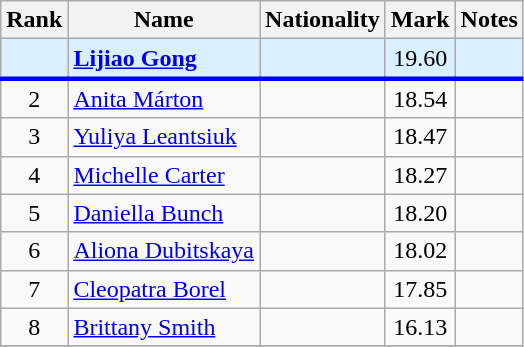<table class="wikitable sortable" style="text-align:center">
<tr>
<th>Rank</th>
<th>Name</th>
<th>Nationality</th>
<th>Mark</th>
<th>Notes</th>
</tr>
<tr bgcolor=#daefff>
<td></td>
<td align=left><strong><a href='#'>Lijiao Gong</a></strong></td>
<td align=left><strong></strong></td>
<td>19.60</td>
<td></td>
</tr>
<tr style="border-top:3px solid blue;">
<td>2</td>
<td align=left><a href='#'>Anita Márton</a></td>
<td align=left></td>
<td>18.54</td>
<td></td>
</tr>
<tr>
<td>3</td>
<td align=left><a href='#'>Yuliya Leantsiuk</a></td>
<td align=left></td>
<td>18.47</td>
<td></td>
</tr>
<tr>
<td>4</td>
<td align=left><a href='#'>Michelle Carter</a></td>
<td align=left></td>
<td>18.27</td>
<td></td>
</tr>
<tr>
<td>5</td>
<td align=left><a href='#'>Daniella Bunch</a></td>
<td align=left></td>
<td>18.20</td>
<td></td>
</tr>
<tr>
<td>6</td>
<td align=left><a href='#'>Aliona Dubitskaya</a></td>
<td align=left></td>
<td>18.02</td>
<td></td>
</tr>
<tr>
<td>7</td>
<td align=left><a href='#'>Cleopatra Borel</a></td>
<td align=left></td>
<td>17.85</td>
<td></td>
</tr>
<tr>
<td>8</td>
<td align=left><a href='#'>Brittany Smith</a></td>
<td align=left></td>
<td>16.13</td>
<td></td>
</tr>
<tr>
</tr>
</table>
